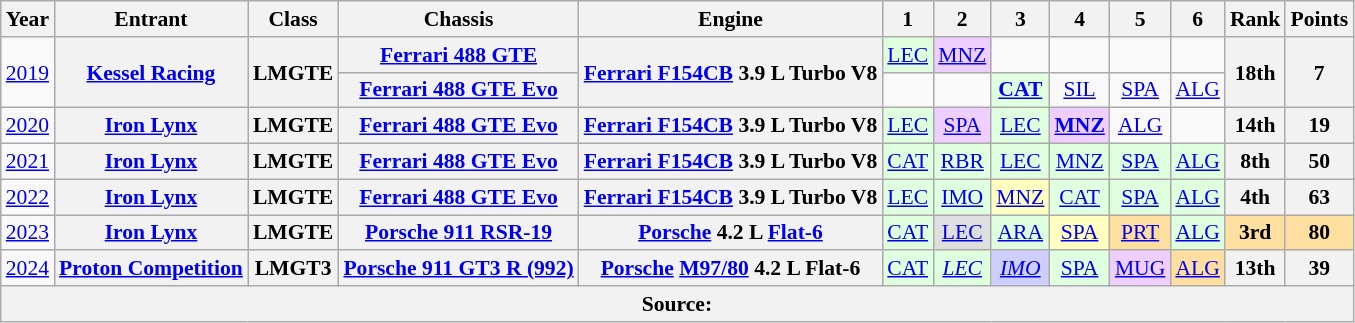<table class="wikitable" style="text-align:center; font-size:90%">
<tr>
<th>Year</th>
<th>Entrant</th>
<th>Class</th>
<th>Chassis</th>
<th>Engine</th>
<th>1</th>
<th>2</th>
<th>3</th>
<th>4</th>
<th>5</th>
<th>6</th>
<th>Rank</th>
<th>Points</th>
</tr>
<tr>
<td rowspan=2><a href='#'>2019</a></td>
<th rowspan=2><a href='#'>Kessel Racing</a></th>
<th rowspan=2>LMGTE</th>
<th><a href='#'>Ferrari 488 GTE</a></th>
<th rowspan=2><a href='#'>Ferrari F154CB</a> 3.9 L Turbo V8</th>
<td style="background:#DFFFDF;"><a href='#'>LEC</a><br></td>
<td style="background:#EFCFFF;"><a href='#'>MNZ</a><br></td>
<td></td>
<td></td>
<td></td>
<td></td>
<th rowspan=2>18th</th>
<th rowspan=2>7</th>
</tr>
<tr>
<th><a href='#'>Ferrari 488 GTE Evo</a></th>
<td></td>
<td></td>
<td style="background:#DFFFDF;"><strong><a href='#'>CAT</a></strong><br></td>
<td style="background:#;"><a href='#'>SIL</a></td>
<td style="background:#;"><a href='#'>SPA</a></td>
<td style="background:#;"><a href='#'>ALG</a></td>
</tr>
<tr>
<td><a href='#'>2020</a></td>
<th><a href='#'>Iron Lynx</a></th>
<th>LMGTE</th>
<th><a href='#'>Ferrari 488 GTE Evo</a></th>
<th><a href='#'>Ferrari F154CB</a> 3.9 L Turbo V8</th>
<td style="background:#DFFFDF;"><a href='#'>LEC</a><br></td>
<td style="background:#EFCFFF;"><a href='#'>SPA</a><br></td>
<td style="background:#DFFFDF;"><a href='#'>LEC</a><br></td>
<td style="background:#EFCFFF;"><strong><a href='#'>MNZ</a></strong><br></td>
<td style="background:#;"><a href='#'>ALG</a></td>
<td></td>
<th>14th</th>
<th>19</th>
</tr>
<tr>
<td><a href='#'>2021</a></td>
<th><a href='#'>Iron Lynx</a></th>
<th>LMGTE</th>
<th><a href='#'>Ferrari 488 GTE Evo</a></th>
<th><a href='#'>Ferrari F154CB</a> 3.9 L Turbo V8</th>
<td style="background:#DFFFDF;"><a href='#'>CAT</a><br></td>
<td style="background:#DFFFDF;"><a href='#'>RBR</a><br></td>
<td style="background:#DFFFDF;"><a href='#'>LEC</a><br></td>
<td style="background:#DFFFDF;"><a href='#'>MNZ</a><br></td>
<td style="background:#DFFFDF;"><a href='#'>SPA</a><br></td>
<td style="background:#DFFFDF;"><a href='#'>ALG</a><br></td>
<th>8th</th>
<th>50</th>
</tr>
<tr>
<td><a href='#'>2022</a></td>
<th><a href='#'>Iron Lynx</a></th>
<th>LMGTE</th>
<th><a href='#'>Ferrari 488 GTE Evo</a></th>
<th><a href='#'>Ferrari F154CB</a> 3.9 L Turbo V8</th>
<td style="background:#DFFFDF;"><a href='#'>LEC</a><br></td>
<td style="background:#DFFFDF;"><a href='#'>IMO</a><br></td>
<td style="background:#FFFFBF;"><a href='#'>MNZ</a><br></td>
<td style="background:#DFFFDF;"><a href='#'>CAT</a><br></td>
<td style="background:#DFFFDF;"><a href='#'>SPA</a><br></td>
<td style="background:#DFFFDF;"><a href='#'>ALG</a><br></td>
<th>4th</th>
<th>63</th>
</tr>
<tr>
<td><a href='#'>2023</a></td>
<th><a href='#'>Iron Lynx</a></th>
<th>LMGTE</th>
<th><a href='#'>Porsche 911 RSR-19</a></th>
<th><a href='#'>Porsche</a> 4.2 L <a href='#'>Flat-6</a></th>
<td style="background:#DFFFDF;"><a href='#'>CAT</a><br></td>
<td style="background:#DFDFDF;"><a href='#'>LEC</a><br></td>
<td style="background:#DFFFDF;"><a href='#'>ARA</a><br></td>
<td style="background:#FFFFBF;"><a href='#'>SPA</a><br></td>
<td style="background:#FFDF9F;"><a href='#'>PRT</a><br></td>
<td style="background:#DFFFDF;"><a href='#'>ALG</a><br></td>
<th style="background:#FFDF9F;">3rd</th>
<th style="background:#FFDF9F;">80</th>
</tr>
<tr>
<td><a href='#'>2024</a></td>
<th><a href='#'>Proton Competition</a></th>
<th>LMGT3</th>
<th><a href='#'>Porsche 911 GT3 R (992)</a></th>
<th><a href='#'>Porsche</a> <a href='#'>M97/80</a> 4.2 L Flat-6</th>
<td style="background:#DFFFDF;"><a href='#'>CAT</a><br></td>
<td style="background:#DFFFDF;"><em><a href='#'>LEC</a></em><br></td>
<td style="background:#CFCFFF;"><em><a href='#'>IMO</a></em><br></td>
<td style="background:#DFFFDF;"><a href='#'>SPA</a><br></td>
<td style="background:#EFCFFF;"><a href='#'>MUG</a><br></td>
<td style="background:#FFDF9F;"><a href='#'>ALG</a><br></td>
<th>13th</th>
<th>39</th>
</tr>
<tr>
<th colspan="13">Source:</th>
</tr>
</table>
